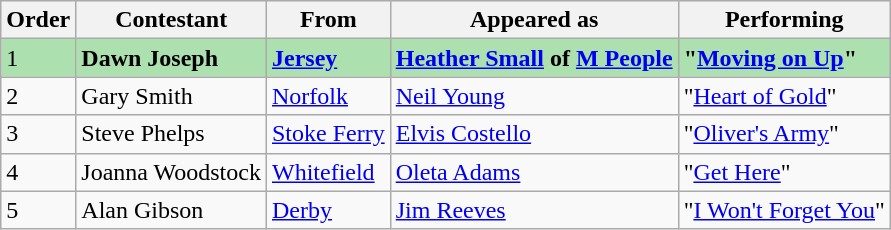<table class="wikitable">
<tr>
<th>Order</th>
<th>Contestant</th>
<th>From</th>
<th>Appeared as</th>
<th>Performing</th>
</tr>
<tr style="background:#ACE1AF;">
<td>1</td>
<td><strong>Dawn Joseph</strong></td>
<td><strong><a href='#'>Jersey</a></strong></td>
<td><strong><a href='#'>Heather Small</a> of <a href='#'>M People</a></strong></td>
<td><strong>"<a href='#'>Moving on Up</a>"</strong></td>
</tr>
<tr>
<td>2</td>
<td>Gary Smith</td>
<td><a href='#'>Norfolk</a></td>
<td><a href='#'>Neil Young</a></td>
<td>"<a href='#'>Heart of Gold</a>"</td>
</tr>
<tr>
<td>3</td>
<td>Steve Phelps</td>
<td><a href='#'>Stoke Ferry</a></td>
<td><a href='#'>Elvis Costello</a></td>
<td>"<a href='#'>Oliver's Army</a>"</td>
</tr>
<tr>
<td>4</td>
<td>Joanna Woodstock</td>
<td><a href='#'>Whitefield</a></td>
<td><a href='#'>Oleta Adams</a></td>
<td>"<a href='#'>Get Here</a>"</td>
</tr>
<tr>
<td>5</td>
<td>Alan Gibson</td>
<td><a href='#'>Derby</a></td>
<td><a href='#'>Jim Reeves</a></td>
<td>"<a href='#'>I Won't Forget You</a>"</td>
</tr>
</table>
